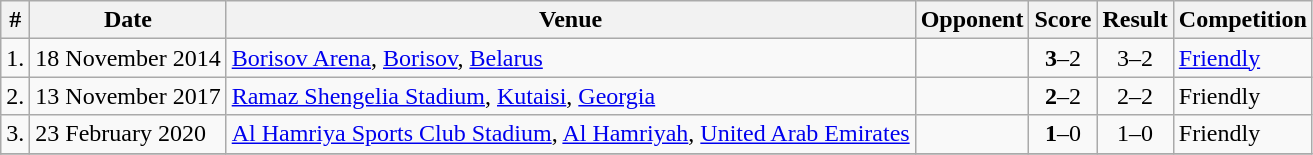<table class="wikitable" border="1">
<tr>
<th>#</th>
<th>Date</th>
<th>Venue</th>
<th>Opponent</th>
<th>Score</th>
<th>Result</th>
<th>Competition</th>
</tr>
<tr>
<td>1.</td>
<td>18 November 2014</td>
<td><a href='#'>Borisov Arena</a>, <a href='#'>Borisov</a>, <a href='#'>Belarus</a></td>
<td></td>
<td align=center><strong>3</strong>–2</td>
<td align=center>3–2</td>
<td><a href='#'>Friendly</a></td>
</tr>
<tr>
<td>2.</td>
<td>13 November 2017</td>
<td><a href='#'>Ramaz Shengelia Stadium</a>, <a href='#'>Kutaisi</a>, <a href='#'>Georgia</a></td>
<td></td>
<td align=center><strong>2</strong>–2</td>
<td align=center>2–2</td>
<td>Friendly</td>
</tr>
<tr>
<td>3.</td>
<td>23 February 2020</td>
<td><a href='#'>Al Hamriya Sports Club Stadium</a>, <a href='#'>Al Hamriyah</a>, <a href='#'>United Arab Emirates</a></td>
<td></td>
<td align=center><strong>1</strong>–0</td>
<td align=center>1–0</td>
<td>Friendly</td>
</tr>
<tr>
</tr>
</table>
